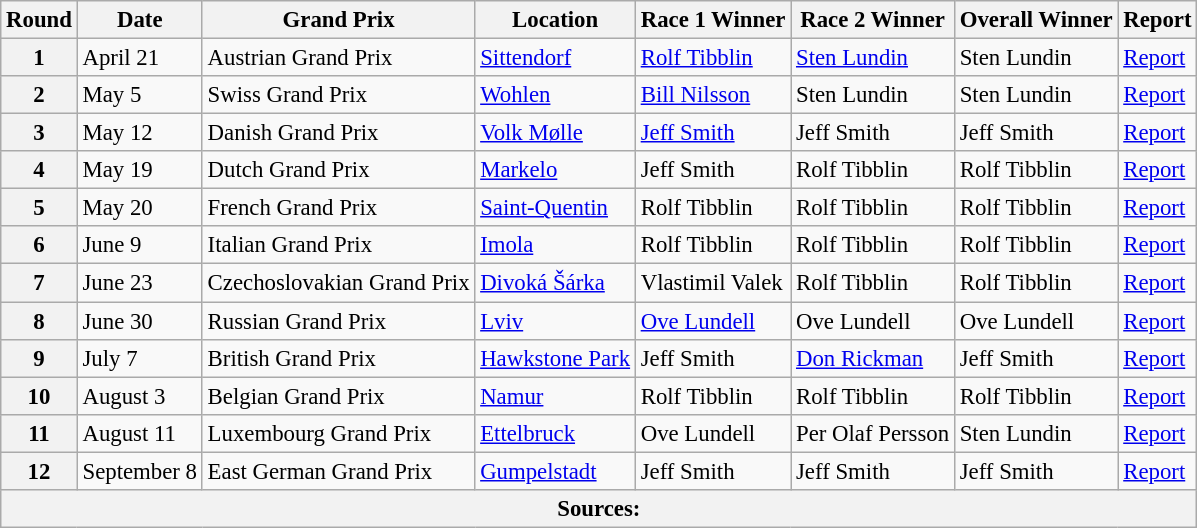<table class="wikitable" style="font-size: 95%;">
<tr>
<th align=center>Round</th>
<th align=center>Date</th>
<th align=center>Grand Prix</th>
<th align=center>Location</th>
<th align=center>Race 1 Winner</th>
<th align=center>Race 2 Winner</th>
<th align=center>Overall Winner</th>
<th align=center>Report</th>
</tr>
<tr>
<th>1</th>
<td>April 21</td>
<td> Austrian Grand Prix</td>
<td><a href='#'>Sittendorf</a></td>
<td> <a href='#'>Rolf Tibblin</a></td>
<td> <a href='#'>Sten Lundin</a></td>
<td> Sten Lundin</td>
<td><a href='#'>Report</a></td>
</tr>
<tr>
<th>2</th>
<td>May 5</td>
<td> Swiss Grand Prix</td>
<td><a href='#'>Wohlen</a></td>
<td> <a href='#'>Bill Nilsson</a></td>
<td> Sten Lundin</td>
<td> Sten Lundin</td>
<td><a href='#'>Report</a></td>
</tr>
<tr>
<th>3</th>
<td>May 12</td>
<td> Danish Grand Prix</td>
<td><a href='#'>Volk Mølle</a></td>
<td> <a href='#'>Jeff Smith</a></td>
<td> Jeff Smith</td>
<td> Jeff Smith</td>
<td><a href='#'>Report</a></td>
</tr>
<tr>
<th>4</th>
<td>May 19</td>
<td> Dutch Grand Prix</td>
<td><a href='#'>Markelo</a></td>
<td> Jeff Smith</td>
<td> Rolf Tibblin</td>
<td> Rolf Tibblin</td>
<td><a href='#'>Report</a></td>
</tr>
<tr>
<th>5</th>
<td>May 20</td>
<td> French Grand Prix</td>
<td><a href='#'>Saint-Quentin</a></td>
<td> Rolf Tibblin</td>
<td> Rolf Tibblin</td>
<td> Rolf Tibblin</td>
<td><a href='#'>Report</a></td>
</tr>
<tr>
<th>6</th>
<td>June 9</td>
<td> Italian Grand Prix</td>
<td><a href='#'>Imola</a></td>
<td> Rolf Tibblin</td>
<td> Rolf Tibblin</td>
<td> Rolf Tibblin</td>
<td><a href='#'>Report</a></td>
</tr>
<tr>
<th>7</th>
<td>June 23</td>
<td> Czechoslovakian Grand Prix</td>
<td><a href='#'>Divoká Šárka</a></td>
<td> Vlastimil Valek</td>
<td> Rolf Tibblin</td>
<td> Rolf Tibblin</td>
<td><a href='#'>Report</a></td>
</tr>
<tr>
<th>8</th>
<td>June 30</td>
<td> Russian Grand Prix</td>
<td><a href='#'>Lviv</a></td>
<td> <a href='#'>Ove Lundell</a></td>
<td> Ove Lundell</td>
<td> Ove Lundell</td>
<td><a href='#'>Report</a></td>
</tr>
<tr>
<th>9</th>
<td>July 7</td>
<td> British Grand Prix</td>
<td><a href='#'>Hawkstone Park</a></td>
<td> Jeff Smith</td>
<td> <a href='#'>Don Rickman</a></td>
<td> Jeff Smith</td>
<td><a href='#'>Report</a></td>
</tr>
<tr>
<th>10</th>
<td>August 3</td>
<td> Belgian Grand Prix</td>
<td><a href='#'>Namur</a></td>
<td> Rolf Tibblin</td>
<td> Rolf Tibblin</td>
<td> Rolf Tibblin</td>
<td><a href='#'>Report</a></td>
</tr>
<tr>
<th>11</th>
<td>August 11</td>
<td> Luxembourg Grand Prix</td>
<td><a href='#'>Ettelbruck</a></td>
<td> Ove Lundell</td>
<td> Per Olaf Persson</td>
<td> Sten Lundin</td>
<td><a href='#'>Report</a></td>
</tr>
<tr>
<th>12</th>
<td>September 8</td>
<td> East German Grand Prix</td>
<td><a href='#'>Gumpelstadt</a></td>
<td> Jeff Smith</td>
<td> Jeff Smith</td>
<td> Jeff Smith</td>
<td><a href='#'>Report</a></td>
</tr>
<tr>
<th colspan=8>Sources:</th>
</tr>
</table>
